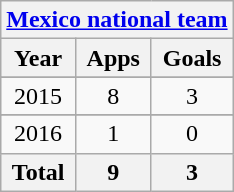<table class="wikitable" style="text-align:center">
<tr>
<th colspan=3><a href='#'>Mexico national team</a></th>
</tr>
<tr>
<th>Year</th>
<th>Apps</th>
<th>Goals</th>
</tr>
<tr>
</tr>
<tr>
<td>2015</td>
<td>8</td>
<td>3</td>
</tr>
<tr>
</tr>
<tr>
<td>2016</td>
<td>1</td>
<td>0</td>
</tr>
<tr>
<th>Total</th>
<th>9</th>
<th>3</th>
</tr>
</table>
